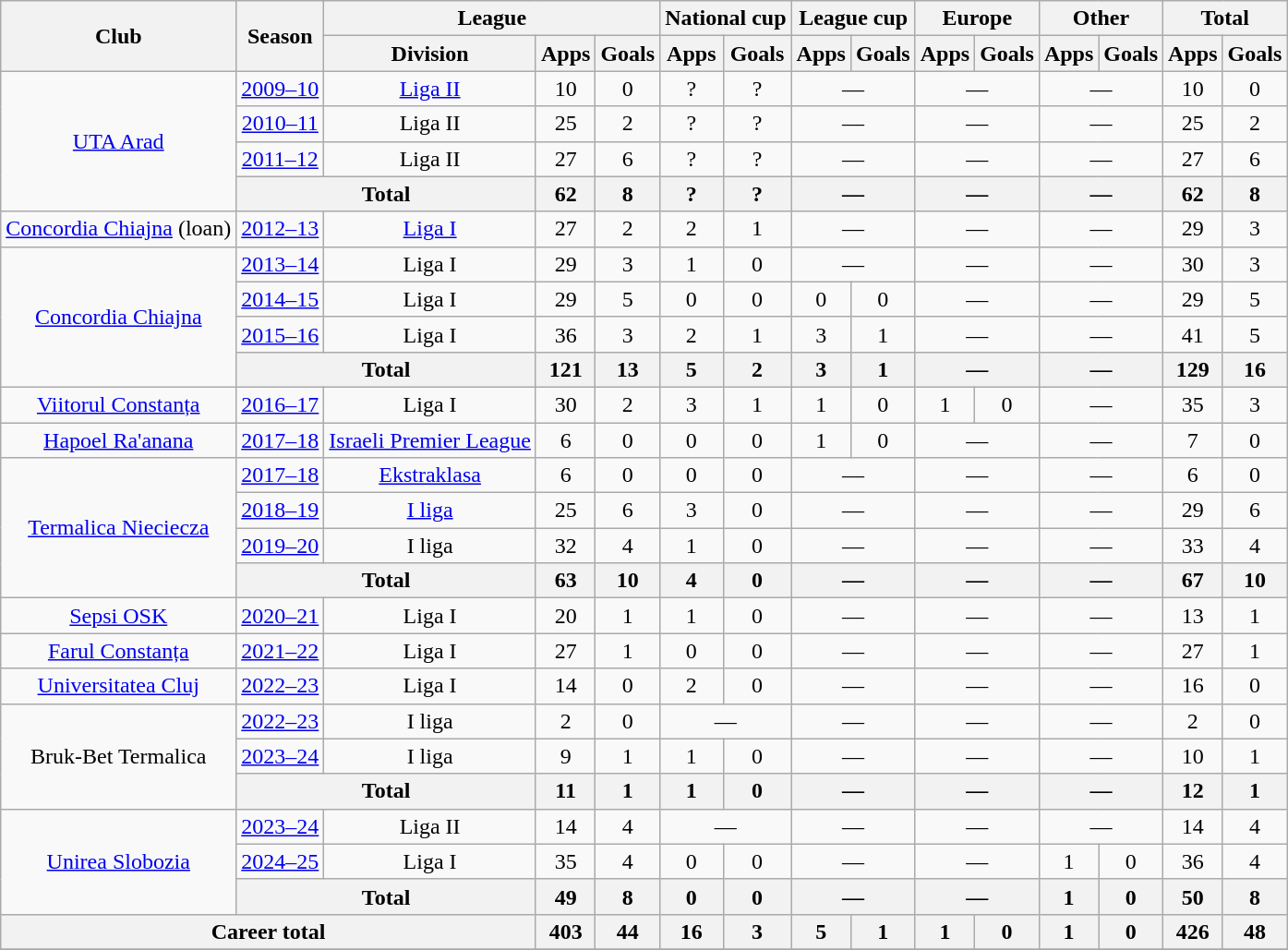<table class=wikitable style=text-align:center>
<tr>
<th rowspan=2>Club</th>
<th rowspan=2>Season</th>
<th colspan=3>League</th>
<th colspan=2>National cup</th>
<th colspan=2>League cup</th>
<th colspan=2>Europe</th>
<th colspan=2>Other</th>
<th colspan=2>Total</th>
</tr>
<tr>
<th>Division</th>
<th>Apps</th>
<th>Goals</th>
<th>Apps</th>
<th>Goals</th>
<th>Apps</th>
<th>Goals</th>
<th>Apps</th>
<th>Goals</th>
<th>Apps</th>
<th>Goals</th>
<th>Apps</th>
<th>Goals</th>
</tr>
<tr>
<td rowspan="4"><a href='#'>UTA Arad</a></td>
<td><a href='#'>2009–10</a></td>
<td><a href='#'>Liga II</a></td>
<td>10</td>
<td>0</td>
<td>?</td>
<td>?</td>
<td colspan="2">—</td>
<td colspan="2">—</td>
<td colspan="2">—</td>
<td>10</td>
<td>0</td>
</tr>
<tr>
<td><a href='#'>2010–11</a></td>
<td>Liga II</td>
<td>25</td>
<td>2</td>
<td>?</td>
<td>?</td>
<td colspan="2">—</td>
<td colspan="2">—</td>
<td colspan="2">—</td>
<td>25</td>
<td>2</td>
</tr>
<tr>
<td><a href='#'>2011–12</a></td>
<td>Liga II</td>
<td>27</td>
<td>6</td>
<td>?</td>
<td>?</td>
<td colspan="2">—</td>
<td colspan="2">—</td>
<td colspan="2">—</td>
<td>27</td>
<td>6</td>
</tr>
<tr>
<th colspan="2">Total</th>
<th>62</th>
<th>8</th>
<th>?</th>
<th>?</th>
<th colspan="2">—</th>
<th colspan="2">—</th>
<th colspan="2">—</th>
<th>62</th>
<th>8</th>
</tr>
<tr>
<td><a href='#'>Concordia Chiajna</a> (loan)</td>
<td><a href='#'>2012–13</a></td>
<td><a href='#'>Liga I</a></td>
<td>27</td>
<td>2</td>
<td>2</td>
<td>1</td>
<td colspan="2">—</td>
<td colspan="2">—</td>
<td colspan="2">—</td>
<td>29</td>
<td>3</td>
</tr>
<tr>
<td rowspan="4"><a href='#'>Concordia Chiajna</a></td>
<td><a href='#'>2013–14</a></td>
<td>Liga I</td>
<td>29</td>
<td>3</td>
<td>1</td>
<td>0</td>
<td colspan="2">—</td>
<td colspan="2">—</td>
<td colspan="2">—</td>
<td>30</td>
<td>3</td>
</tr>
<tr>
<td><a href='#'>2014–15</a></td>
<td>Liga I</td>
<td>29</td>
<td>5</td>
<td>0</td>
<td>0</td>
<td>0</td>
<td>0</td>
<td colspan="2">—</td>
<td colspan="2">—</td>
<td>29</td>
<td>5</td>
</tr>
<tr>
<td><a href='#'>2015–16</a></td>
<td>Liga I</td>
<td>36</td>
<td>3</td>
<td>2</td>
<td>1</td>
<td>3</td>
<td>1</td>
<td colspan="2">—</td>
<td colspan="2">—</td>
<td>41</td>
<td>5</td>
</tr>
<tr>
<th colspan="2">Total</th>
<th>121</th>
<th>13</th>
<th>5</th>
<th>2</th>
<th>3</th>
<th>1</th>
<th colspan="2">—</th>
<th colspan="2">—</th>
<th>129</th>
<th>16</th>
</tr>
<tr>
<td><a href='#'>Viitorul Constanța</a></td>
<td><a href='#'>2016–17</a></td>
<td>Liga I</td>
<td>30</td>
<td>2</td>
<td>3</td>
<td>1</td>
<td>1</td>
<td>0</td>
<td>1</td>
<td>0</td>
<td colspan="2">—</td>
<td>35</td>
<td>3</td>
</tr>
<tr>
<td><a href='#'>Hapoel Ra'anana</a></td>
<td><a href='#'>2017–18</a></td>
<td><a href='#'>Israeli Premier League</a></td>
<td>6</td>
<td>0</td>
<td>0</td>
<td>0</td>
<td>1</td>
<td>0</td>
<td colspan="2">—</td>
<td colspan="2">—</td>
<td>7</td>
<td>0</td>
</tr>
<tr>
<td rowspan="4"><a href='#'>Termalica Nieciecza</a></td>
<td><a href='#'>2017–18</a></td>
<td><a href='#'>Ekstraklasa</a></td>
<td>6</td>
<td>0</td>
<td>0</td>
<td>0</td>
<td colspan="2">—</td>
<td colspan="2">—</td>
<td colspan="2">—</td>
<td>6</td>
<td>0</td>
</tr>
<tr>
<td><a href='#'>2018–19</a></td>
<td><a href='#'>I liga</a></td>
<td>25</td>
<td>6</td>
<td>3</td>
<td>0</td>
<td colspan="2">—</td>
<td colspan="2">—</td>
<td colspan="2">—</td>
<td>29</td>
<td>6</td>
</tr>
<tr>
<td><a href='#'>2019–20</a></td>
<td>I liga</td>
<td>32</td>
<td>4</td>
<td>1</td>
<td>0</td>
<td colspan="2">—</td>
<td colspan="2">—</td>
<td colspan="2">—</td>
<td>33</td>
<td>4</td>
</tr>
<tr>
<th colspan="2">Total</th>
<th>63</th>
<th>10</th>
<th>4</th>
<th>0</th>
<th colspan="2">—</th>
<th colspan="2">—</th>
<th colspan="2">—</th>
<th>67</th>
<th>10</th>
</tr>
<tr>
<td><a href='#'>Sepsi OSK</a></td>
<td><a href='#'>2020–21</a></td>
<td>Liga I</td>
<td>20</td>
<td>1</td>
<td>1</td>
<td>0</td>
<td colspan="2">—</td>
<td colspan="2">—</td>
<td colspan="2">—</td>
<td>13</td>
<td>1</td>
</tr>
<tr>
<td><a href='#'>Farul Constanța</a></td>
<td><a href='#'>2021–22</a></td>
<td>Liga I</td>
<td>27</td>
<td>1</td>
<td>0</td>
<td>0</td>
<td colspan="2">—</td>
<td colspan="2">—</td>
<td colspan="2">—</td>
<td>27</td>
<td>1</td>
</tr>
<tr>
<td><a href='#'>Universitatea Cluj</a></td>
<td><a href='#'>2022–23</a></td>
<td>Liga I</td>
<td>14</td>
<td>0</td>
<td>2</td>
<td>0</td>
<td colspan="2">—</td>
<td colspan="2">—</td>
<td colspan="2">—</td>
<td>16</td>
<td>0</td>
</tr>
<tr>
<td rowspan="3">Bruk-Bet Termalica</td>
<td><a href='#'>2022–23</a></td>
<td>I liga</td>
<td>2</td>
<td>0</td>
<td colspan="2">—</td>
<td colspan="2">—</td>
<td colspan="2">—</td>
<td colspan="2">—</td>
<td>2</td>
<td>0</td>
</tr>
<tr>
<td><a href='#'>2023–24</a></td>
<td>I liga</td>
<td>9</td>
<td>1</td>
<td>1</td>
<td>0</td>
<td colspan="2">—</td>
<td colspan="2">—</td>
<td colspan="2">—</td>
<td>10</td>
<td>1</td>
</tr>
<tr>
<th colspan="2">Total</th>
<th>11</th>
<th>1</th>
<th>1</th>
<th>0</th>
<th colspan="2">—</th>
<th colspan="2">—</th>
<th colspan="2">—</th>
<th>12</th>
<th>1</th>
</tr>
<tr>
<td rowspan="3"><a href='#'>Unirea Slobozia</a></td>
<td><a href='#'>2023–24</a></td>
<td>Liga II</td>
<td>14</td>
<td>4</td>
<td colspan="2">—</td>
<td colspan="2">—</td>
<td colspan="2">—</td>
<td colspan="2">—</td>
<td>14</td>
<td>4</td>
</tr>
<tr>
<td><a href='#'>2024–25</a></td>
<td>Liga I</td>
<td>35</td>
<td>4</td>
<td>0</td>
<td>0</td>
<td colspan="2">—</td>
<td colspan="2">—</td>
<td>1</td>
<td>0</td>
<td>36</td>
<td>4</td>
</tr>
<tr>
<th colspan="2">Total</th>
<th>49</th>
<th>8</th>
<th>0</th>
<th>0</th>
<th colspan="2">—</th>
<th colspan="2">—</th>
<th>1</th>
<th>0</th>
<th>50</th>
<th>8</th>
</tr>
<tr>
<th colspan="3"><strong>Career total</strong></th>
<th>403</th>
<th>44</th>
<th>16</th>
<th>3</th>
<th>5</th>
<th>1</th>
<th>1</th>
<th>0</th>
<th>1</th>
<th>0</th>
<th>426</th>
<th>48</th>
</tr>
<tr>
</tr>
</table>
